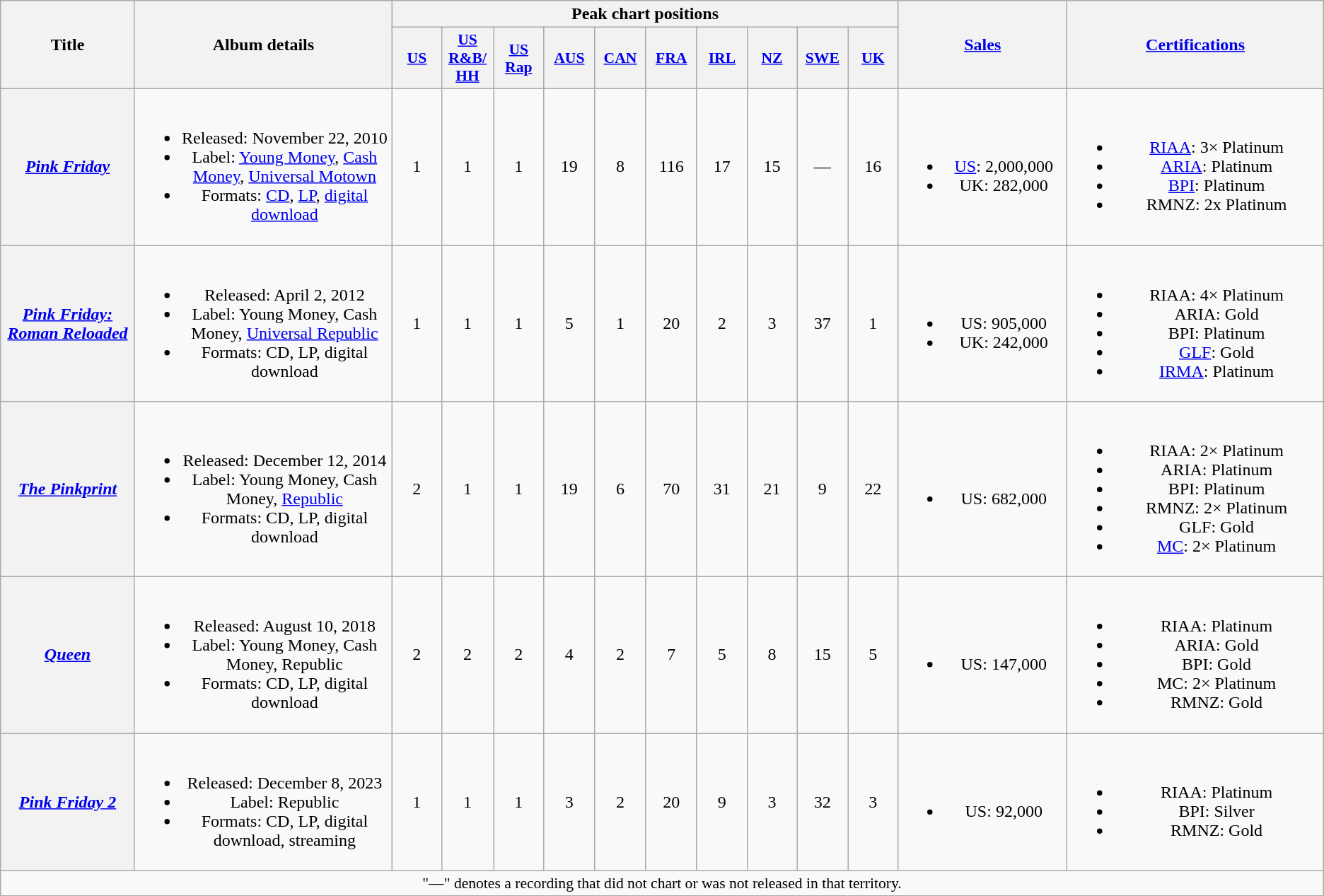<table class="wikitable plainrowheaders" style="text-align:center;">
<tr>
<th scope="col" rowspan="2" style="width:8em;">Title</th>
<th scope="col" rowspan="2" style="width:16em;">Album details</th>
<th scope="col" colspan="10">Peak chart positions</th>
<th scope="col" rowspan="2" style="width:10em;"><a href='#'>Sales</a></th>
<th scope="col" rowspan="2" style="width:16em;"><a href='#'>Certifications</a></th>
</tr>
<tr>
<th scope="col" style="width:3em;font-size:90%;"><a href='#'>US</a><br></th>
<th scope="col" style="width:3em;font-size:90%;"><a href='#'>US<br>R&B/<br>HH</a><br></th>
<th scope="col" style="width:3em;font-size:90%;"><a href='#'>US<br>Rap</a><br></th>
<th scope="col" style="width:3em;font-size:90%;"><a href='#'>AUS</a><br></th>
<th scope="col" style="width:3em;font-size:90%;"><a href='#'>CAN</a><br></th>
<th scope="col" style="width:3em;font-size:90%;"><a href='#'>FRA</a><br></th>
<th scope="col" style="width:3em;font-size:90%;"><a href='#'>IRL</a><br></th>
<th scope="col" style="width:3em;font-size:90%;"><a href='#'>NZ</a><br></th>
<th scope="col" style="width:3em;font-size:90%;"><a href='#'>SWE</a><br></th>
<th scope="col" style="width:3em;font-size:90%;"><a href='#'>UK</a><br></th>
</tr>
<tr>
<th scope="row"><em><a href='#'>Pink Friday</a></em></th>
<td><br><ul><li>Released: November 22, 2010</li><li>Label: <a href='#'>Young Money</a>, <a href='#'>Cash Money</a>, <a href='#'>Universal Motown</a></li><li>Formats: <a href='#'>CD</a>, <a href='#'>LP</a>, <a href='#'>digital download</a></li></ul></td>
<td>1</td>
<td>1</td>
<td>1</td>
<td>19</td>
<td>8</td>
<td>116</td>
<td>17</td>
<td>15</td>
<td>—</td>
<td>16</td>
<td><br><ul><li><a href='#'>US</a>: 2,000,000</li><li>UK: 282,000</li></ul></td>
<td><br><ul><li><a href='#'>RIAA</a>: 3× Platinum</li><li><a href='#'>ARIA</a>: Platinum</li><li><a href='#'>BPI</a>: Platinum</li><li>RMNZ: 2x Platinum</li></ul></td>
</tr>
<tr>
<th scope="row"><em><a href='#'>Pink Friday: Roman Reloaded</a></em></th>
<td><br><ul><li>Released: April 2, 2012</li><li>Label: Young Money, Cash Money, <a href='#'>Universal Republic</a></li><li>Formats: CD, LP, digital download</li></ul></td>
<td>1</td>
<td>1</td>
<td>1</td>
<td>5</td>
<td>1</td>
<td>20</td>
<td>2</td>
<td>3</td>
<td>37</td>
<td>1</td>
<td><br><ul><li>US: 905,000</li><li>UK: 242,000</li></ul></td>
<td><br><ul><li>RIAA: 4× Platinum</li><li>ARIA: Gold</li><li>BPI: Platinum</li><li><a href='#'>GLF</a>: Gold</li><li><a href='#'>IRMA</a>: Platinum</li></ul></td>
</tr>
<tr>
<th scope="row"><em><a href='#'>The Pinkprint</a></em></th>
<td><br><ul><li>Released: December 12, 2014</li><li>Label: Young Money, Cash Money, <a href='#'>Republic</a></li><li>Formats: CD, LP, digital download</li></ul></td>
<td>2</td>
<td>1</td>
<td>1</td>
<td>19</td>
<td>6</td>
<td>70</td>
<td>31</td>
<td>21</td>
<td>9</td>
<td>22</td>
<td><br><ul><li>US: 682,000</li></ul></td>
<td><br><ul><li>RIAA: 2× Platinum</li><li>ARIA: Platinum</li><li>BPI: Platinum</li><li>RMNZ: 2× Platinum</li><li>GLF: Gold</li><li><a href='#'>MC</a>: 2× Platinum</li></ul></td>
</tr>
<tr>
<th scope="row"><em><a href='#'>Queen</a></em></th>
<td><br><ul><li>Released: August 10, 2018</li><li>Label: Young Money, Cash Money, Republic</li><li>Formats: CD, LP, digital download</li></ul></td>
<td>2</td>
<td>2</td>
<td>2</td>
<td>4</td>
<td>2</td>
<td>7</td>
<td>5</td>
<td>8</td>
<td>15</td>
<td>5</td>
<td><br><ul><li>US: 147,000</li></ul></td>
<td><br><ul><li>RIAA: Platinum</li><li>ARIA: Gold</li><li>BPI: Gold</li><li>MC: 2× Platinum</li><li>RMNZ: Gold</li></ul></td>
</tr>
<tr>
<th scope="row"><em><a href='#'>Pink Friday 2</a></em></th>
<td><br><ul><li>Released: December 8, 2023</li><li>Label: Republic</li><li>Formats: CD, LP, digital download, streaming</li></ul></td>
<td>1</td>
<td>1</td>
<td>1</td>
<td>3</td>
<td>2</td>
<td>20</td>
<td>9</td>
<td>3</td>
<td>32</td>
<td>3</td>
<td><br><ul><li>US: 92,000</li></ul></td>
<td><br><ul><li>RIAA: Platinum</li><li>BPI: Silver</li><li>RMNZ: Gold</li></ul></td>
</tr>
<tr>
<td colspan="14" style="font-size:90%">"—" denotes a recording that did not chart or was not released in that territory.</td>
</tr>
</table>
